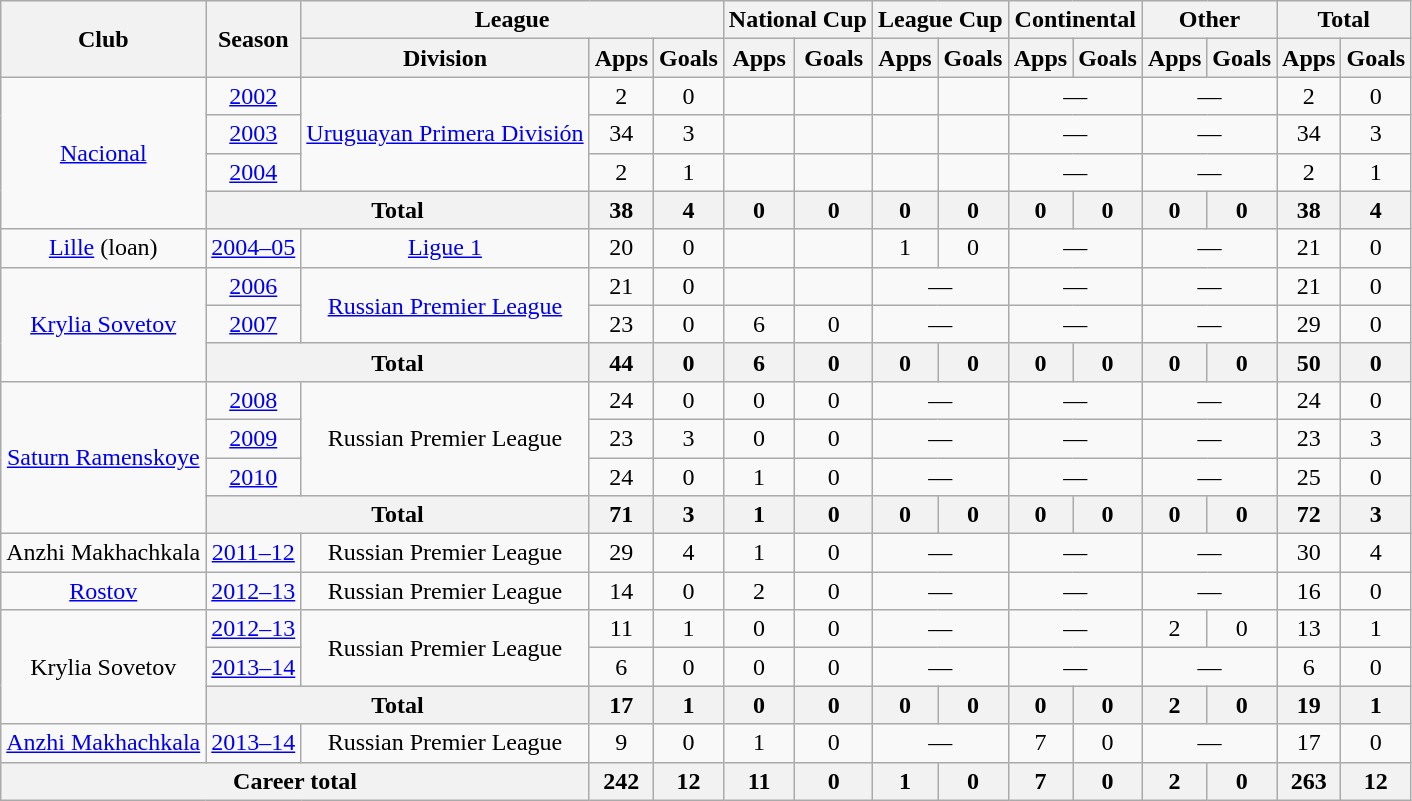<table class="wikitable" style="text-align: center">
<tr>
<th rowspan="2">Club</th>
<th rowspan="2">Season</th>
<th colspan="3">League</th>
<th colspan="2">National Cup</th>
<th colspan="2">League Cup</th>
<th colspan="2">Continental</th>
<th colspan="2">Other</th>
<th colspan="3">Total</th>
</tr>
<tr>
<th>Division</th>
<th>Apps</th>
<th>Goals</th>
<th>Apps</th>
<th>Goals</th>
<th>Apps</th>
<th>Goals</th>
<th>Apps</th>
<th>Goals</th>
<th>Apps</th>
<th>Goals</th>
<th>Apps</th>
<th>Goals</th>
</tr>
<tr>
<td rowspan="4"><a href='#'>Nacional</a></td>
<td><a href='#'>2002</a></td>
<td rowspan="3"><a href='#'>Uruguayan Primera División</a></td>
<td>2</td>
<td>0</td>
<td></td>
<td></td>
<td></td>
<td></td>
<td colspan="2">—</td>
<td colspan="2">—</td>
<td>2</td>
<td>0</td>
</tr>
<tr>
<td><a href='#'>2003</a></td>
<td>34</td>
<td>3</td>
<td></td>
<td></td>
<td></td>
<td></td>
<td colspan="2">—</td>
<td colspan="2">—</td>
<td>34</td>
<td>3</td>
</tr>
<tr>
<td><a href='#'>2004</a></td>
<td>2</td>
<td>1</td>
<td></td>
<td></td>
<td></td>
<td></td>
<td colspan="2">—</td>
<td colspan="2">—</td>
<td>2</td>
<td>1</td>
</tr>
<tr>
<th colspan="2">Total</th>
<th>38</th>
<th>4</th>
<th>0</th>
<th>0</th>
<th>0</th>
<th>0</th>
<th>0</th>
<th>0</th>
<th>0</th>
<th>0</th>
<th>38</th>
<th>4</th>
</tr>
<tr>
<td><a href='#'>Lille</a> (loan)</td>
<td><a href='#'>2004–05</a></td>
<td><a href='#'>Ligue 1</a></td>
<td>20</td>
<td>0</td>
<td></td>
<td></td>
<td>1</td>
<td>0</td>
<td colspan="2">—</td>
<td colspan="2">—</td>
<td>21</td>
<td>0</td>
</tr>
<tr>
<td rowspan="3"><a href='#'>Krylia Sovetov</a></td>
<td><a href='#'>2006</a></td>
<td rowspan="2"><a href='#'>Russian Premier League</a></td>
<td>21</td>
<td>0</td>
<td></td>
<td></td>
<td colspan="2">—</td>
<td colspan="2">—</td>
<td colspan="2">—</td>
<td>21</td>
<td>0</td>
</tr>
<tr>
<td><a href='#'>2007</a></td>
<td>23</td>
<td>0</td>
<td>6</td>
<td>0</td>
<td colspan="2">—</td>
<td colspan="2">—</td>
<td colspan="2">—</td>
<td>29</td>
<td>0</td>
</tr>
<tr>
<th colspan="2">Total</th>
<th>44</th>
<th>0</th>
<th>6</th>
<th>0</th>
<th>0</th>
<th>0</th>
<th>0</th>
<th>0</th>
<th>0</th>
<th>0</th>
<th>50</th>
<th>0</th>
</tr>
<tr>
<td rowspan="4"><a href='#'>Saturn Ramenskoye</a></td>
<td><a href='#'>2008</a></td>
<td rowspan="3">Russian Premier League</td>
<td>24</td>
<td>0</td>
<td>0</td>
<td>0</td>
<td colspan="2">—</td>
<td colspan="2">—</td>
<td colspan="2">—</td>
<td>24</td>
<td>0</td>
</tr>
<tr>
<td><a href='#'>2009</a></td>
<td>23</td>
<td>3</td>
<td>0</td>
<td>0</td>
<td colspan="2">—</td>
<td colspan="2">—</td>
<td colspan="2">—</td>
<td>23</td>
<td>3</td>
</tr>
<tr>
<td><a href='#'>2010</a></td>
<td>24</td>
<td>0</td>
<td>1</td>
<td>0</td>
<td colspan="2">—</td>
<td colspan="2">—</td>
<td colspan="2">—</td>
<td>25</td>
<td>0</td>
</tr>
<tr>
<th colspan="2">Total</th>
<th>71</th>
<th>3</th>
<th>1</th>
<th>0</th>
<th>0</th>
<th>0</th>
<th>0</th>
<th>0</th>
<th>0</th>
<th>0</th>
<th>72</th>
<th>3</th>
</tr>
<tr>
<td>Anzhi Makhachkala</td>
<td><a href='#'>2011–12</a></td>
<td>Russian Premier League</td>
<td>29</td>
<td>4</td>
<td>1</td>
<td>0</td>
<td colspan="2">—</td>
<td colspan="2">—</td>
<td colspan="2">—</td>
<td>30</td>
<td>4</td>
</tr>
<tr>
<td><a href='#'>Rostov</a></td>
<td><a href='#'>2012–13</a></td>
<td>Russian Premier League</td>
<td>14</td>
<td>0</td>
<td>2</td>
<td>0</td>
<td colspan="2">—</td>
<td colspan="2">—</td>
<td colspan="2">—</td>
<td>16</td>
<td>0</td>
</tr>
<tr>
<td rowspan="3">Krylia Sovetov</td>
<td><a href='#'>2012–13</a></td>
<td rowspan="2">Russian Premier League</td>
<td>11</td>
<td>1</td>
<td>0</td>
<td>0</td>
<td colspan="2">—</td>
<td colspan="2">—</td>
<td>2</td>
<td>0</td>
<td>13</td>
<td>1</td>
</tr>
<tr>
<td><a href='#'>2013–14</a></td>
<td>6</td>
<td>0</td>
<td>0</td>
<td>0</td>
<td colspan="2">—</td>
<td colspan="2">—</td>
<td colspan="2">—</td>
<td>6</td>
<td>0</td>
</tr>
<tr>
<th colspan="2">Total</th>
<th>17</th>
<th>1</th>
<th>0</th>
<th>0</th>
<th>0</th>
<th>0</th>
<th>0</th>
<th>0</th>
<th>2</th>
<th>0</th>
<th>19</th>
<th>1</th>
</tr>
<tr>
<td><a href='#'>Anzhi Makhachkala</a></td>
<td><a href='#'>2013–14</a></td>
<td>Russian Premier League</td>
<td>9</td>
<td>0</td>
<td>1</td>
<td>0</td>
<td colspan="2">—</td>
<td>7</td>
<td>0</td>
<td colspan="2">—</td>
<td>17</td>
<td>0</td>
</tr>
<tr>
<th colspan="3">Career total</th>
<th>242</th>
<th>12</th>
<th>11</th>
<th>0</th>
<th>1</th>
<th>0</th>
<th>7</th>
<th>0</th>
<th>2</th>
<th>0</th>
<th>263</th>
<th>12</th>
</tr>
</table>
